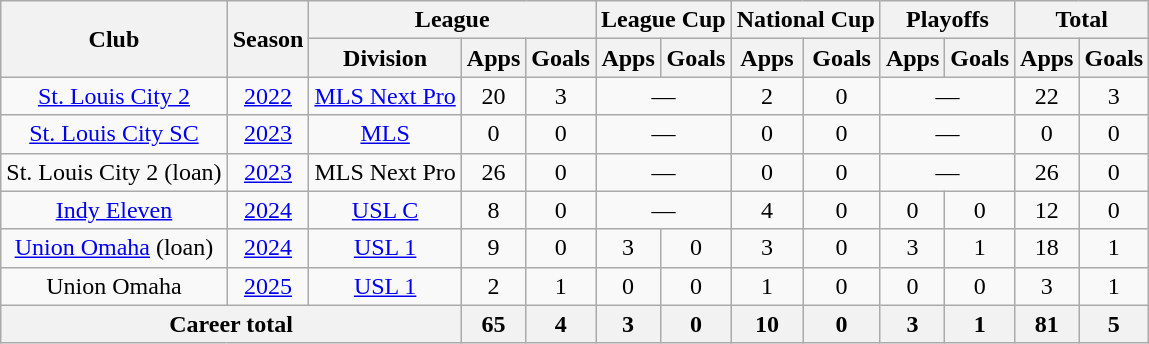<table class="wikitable" style="text-align:center">
<tr>
<th rowspan="2">Club</th>
<th rowspan="2">Season</th>
<th colspan="3">League</th>
<th colspan="2">League Cup</th>
<th colspan="2">National Cup</th>
<th colspan="2">Playoffs</th>
<th colspan="2">Total</th>
</tr>
<tr>
<th>Division</th>
<th>Apps</th>
<th>Goals</th>
<th>Apps</th>
<th>Goals</th>
<th>Apps</th>
<th>Goals</th>
<th>Apps</th>
<th>Goals</th>
<th>Apps</th>
<th>Goals</th>
</tr>
<tr>
<td><a href='#'>St. Louis City 2</a></td>
<td><a href='#'>2022</a></td>
<td><a href='#'>MLS Next Pro</a></td>
<td>20</td>
<td>3</td>
<td colspan="2">—</td>
<td>2</td>
<td>0</td>
<td colspan="2">—</td>
<td>22</td>
<td>3</td>
</tr>
<tr>
<td><a href='#'>St. Louis City SC</a></td>
<td><a href='#'>2023</a></td>
<td><a href='#'>MLS</a></td>
<td>0</td>
<td>0</td>
<td colspan="2">—</td>
<td>0</td>
<td>0</td>
<td colspan="2">—</td>
<td>0</td>
<td>0</td>
</tr>
<tr>
<td>St. Louis City 2 (loan)</td>
<td><a href='#'>2023</a></td>
<td>MLS Next Pro</td>
<td>26</td>
<td>0</td>
<td colspan="2">—</td>
<td>0</td>
<td>0</td>
<td colspan="2">—</td>
<td>26</td>
<td>0</td>
</tr>
<tr>
<td><a href='#'>Indy Eleven</a></td>
<td><a href='#'>2024</a></td>
<td><a href='#'>USL C</a></td>
<td>8</td>
<td>0</td>
<td colspan="2">—</td>
<td>4</td>
<td>0</td>
<td>0</td>
<td>0</td>
<td>12</td>
<td>0</td>
</tr>
<tr>
<td><a href='#'>Union Omaha</a> (loan)</td>
<td><a href='#'>2024</a></td>
<td><a href='#'>USL 1</a></td>
<td>9</td>
<td>0</td>
<td>3</td>
<td>0</td>
<td>3</td>
<td>0</td>
<td>3</td>
<td>1</td>
<td>18</td>
<td>1</td>
</tr>
<tr>
<td>Union Omaha</td>
<td><a href='#'>2025</a></td>
<td><a href='#'>USL 1</a></td>
<td>2</td>
<td>1</td>
<td>0</td>
<td>0</td>
<td>1</td>
<td>0</td>
<td>0</td>
<td>0</td>
<td>3</td>
<td>1</td>
</tr>
<tr>
<th colspan="3">Career total</th>
<th>65</th>
<th>4</th>
<th>3</th>
<th>0</th>
<th>10</th>
<th>0</th>
<th>3</th>
<th>1</th>
<th>81</th>
<th>5</th>
</tr>
</table>
